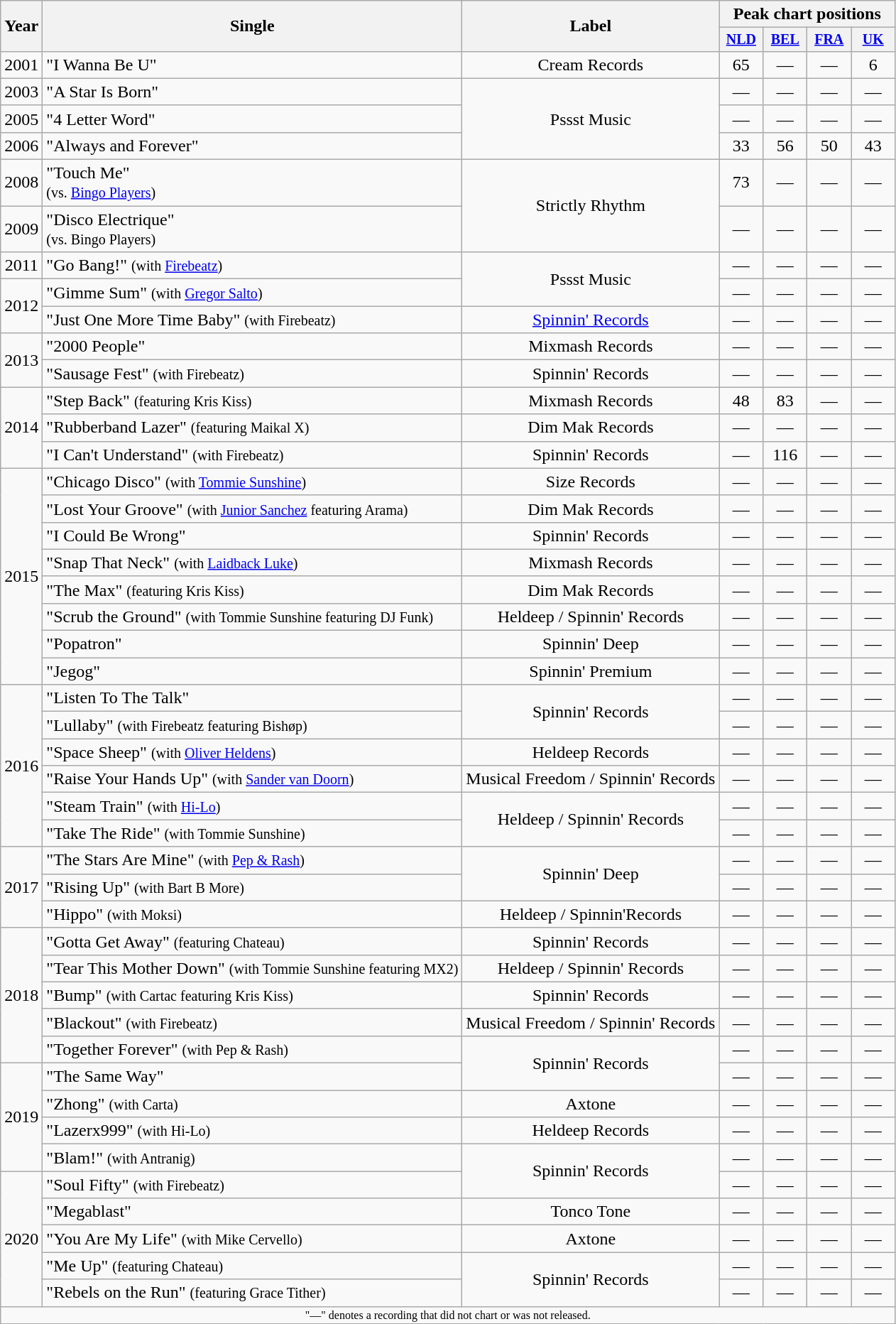<table class="wikitable plainrowheaders" style="text-align:center;">
<tr>
<th rowspan="2">Year</th>
<th rowspan="2">Single</th>
<th rowspan="2">Label</th>
<th colspan="4">Peak chart positions</th>
</tr>
<tr style="font-size:smaller;">
<th width="35"><a href='#'>NLD</a></th>
<th width="35"><a href='#'>BEL</a><br></th>
<th width="35"><a href='#'>FRA</a><br></th>
<th width="35"><a href='#'>UK</a><br></th>
</tr>
<tr>
<td>2001</td>
<td align="left">"I Wanna Be U"</td>
<td>Cream Records</td>
<td>65</td>
<td>—</td>
<td>—</td>
<td>6</td>
</tr>
<tr>
<td>2003</td>
<td align="left">"A Star Is Born"</td>
<td rowspan="3">Pssst Music</td>
<td>—</td>
<td>—</td>
<td>—</td>
<td>—</td>
</tr>
<tr>
<td>2005</td>
<td align="left">"4 Letter Word"</td>
<td>—</td>
<td>—</td>
<td>—</td>
<td>—</td>
</tr>
<tr>
<td>2006</td>
<td align="left">"Always and Forever"</td>
<td>33</td>
<td>56</td>
<td>50</td>
<td>43</td>
</tr>
<tr>
<td>2008</td>
<td align="left">"Touch Me" <br><small>(vs. <a href='#'>Bingo Players</a>)</small></td>
<td rowspan="2">Strictly Rhythm</td>
<td>73</td>
<td>—</td>
<td>—</td>
<td>—</td>
</tr>
<tr>
<td>2009</td>
<td align="left">"Disco Electrique" <br><small>(vs. Bingo Players)</small></td>
<td>—</td>
<td>—</td>
<td>—</td>
<td>—</td>
</tr>
<tr>
<td>2011</td>
<td align="left">"Go Bang!" <small>(with <a href='#'>Firebeatz</a>)</small></td>
<td rowspan="2">Pssst Music</td>
<td>—</td>
<td>—</td>
<td>—</td>
<td>—</td>
</tr>
<tr>
<td rowspan="2">2012</td>
<td align="left">"Gimme Sum" <small>(with <a href='#'>Gregor Salto</a>)</small></td>
<td>—</td>
<td>—</td>
<td>—</td>
<td>—</td>
</tr>
<tr>
<td align="left">"Just One More Time Baby" <small>(with Firebeatz)</small></td>
<td><a href='#'>Spinnin' Records</a></td>
<td>—</td>
<td>—</td>
<td>—</td>
<td>—</td>
</tr>
<tr>
<td rowspan="2">2013</td>
<td align="left">"2000 People"</td>
<td>Mixmash Records</td>
<td>—</td>
<td>—</td>
<td>—</td>
<td>—</td>
</tr>
<tr>
<td align="left">"Sausage Fest" <small>(with Firebeatz)</small></td>
<td>Spinnin' Records</td>
<td>—</td>
<td>—</td>
<td>—</td>
<td>—</td>
</tr>
<tr>
<td rowspan="3">2014</td>
<td align="left">"Step Back" <small>(featuring Kris Kiss)</small></td>
<td>Mixmash Records</td>
<td>48</td>
<td>83</td>
<td>—</td>
<td>—</td>
</tr>
<tr>
<td align="left">"Rubberband Lazer" <small>(featuring Maikal X)</small></td>
<td>Dim Mak Records</td>
<td>—</td>
<td>—</td>
<td>—</td>
<td>—</td>
</tr>
<tr>
<td align="left">"I Can't Understand" <small>(with Firebeatz)</small></td>
<td>Spinnin' Records</td>
<td>—</td>
<td>116</td>
<td>—</td>
<td>—</td>
</tr>
<tr>
<td rowspan="8">2015</td>
<td align="left">"Chicago Disco" <small>(with <a href='#'>Tommie Sunshine</a>)</small></td>
<td>Size Records</td>
<td>—</td>
<td>—</td>
<td>—</td>
<td>—</td>
</tr>
<tr>
<td align="left">"Lost Your Groove" <small>(with <a href='#'>Junior Sanchez</a> featuring Arama)</small></td>
<td>Dim Mak Records</td>
<td>—</td>
<td>—</td>
<td>—</td>
<td>—</td>
</tr>
<tr>
<td align="left">"I Could Be Wrong"</td>
<td>Spinnin' Records</td>
<td>—</td>
<td>—</td>
<td>—</td>
<td>—</td>
</tr>
<tr>
<td align="left">"Snap That Neck" <small>(with <a href='#'>Laidback Luke</a>)</small></td>
<td>Mixmash Records</td>
<td>—</td>
<td>—</td>
<td>—</td>
<td>—</td>
</tr>
<tr>
<td align="left">"The Max" <small>(featuring Kris Kiss)</small></td>
<td>Dim Mak Records</td>
<td>—</td>
<td>—</td>
<td>—</td>
<td>—</td>
</tr>
<tr>
<td align="left">"Scrub the Ground" <small>(with Tommie Sunshine featuring DJ Funk)</small></td>
<td>Heldeep / Spinnin' Records</td>
<td>—</td>
<td>—</td>
<td>—</td>
<td>—</td>
</tr>
<tr>
<td align="left">"Popatron"</td>
<td>Spinnin' Deep</td>
<td>—</td>
<td>—</td>
<td>—</td>
<td>—</td>
</tr>
<tr>
<td align="left">"Jegog"</td>
<td>Spinnin' Premium</td>
<td>—</td>
<td>—</td>
<td>—</td>
<td>—</td>
</tr>
<tr>
<td rowspan="6">2016</td>
<td align="left">"Listen To The Talk"</td>
<td rowspan="2">Spinnin' Records</td>
<td>—</td>
<td>—</td>
<td>—</td>
<td>—</td>
</tr>
<tr>
<td align="left">"Lullaby" <small>(with Firebeatz featuring Bishøp)</small></td>
<td>—</td>
<td>—</td>
<td>—</td>
<td>—</td>
</tr>
<tr>
<td align="left">"Space Sheep" <small>(with <a href='#'>Oliver Heldens</a>)</small></td>
<td>Heldeep Records</td>
<td>—</td>
<td>—</td>
<td>—</td>
<td>—</td>
</tr>
<tr>
<td align="left">"Raise Your Hands Up" <small>(with <a href='#'>Sander van Doorn</a>)</small></td>
<td>Musical Freedom / Spinnin' Records</td>
<td>—</td>
<td>—</td>
<td>—</td>
<td>—</td>
</tr>
<tr>
<td align="left">"Steam Train" <small>(with <a href='#'>Hi-Lo</a>)</small></td>
<td rowspan="2">Heldeep / Spinnin' Records</td>
<td>—</td>
<td>—</td>
<td>—</td>
<td>—</td>
</tr>
<tr>
<td align="left">"Take The Ride" <small>(with Tommie Sunshine)</small></td>
<td>—</td>
<td>—</td>
<td>—</td>
<td>—</td>
</tr>
<tr>
<td rowspan="3">2017</td>
<td align="left">"The Stars Are Mine" <small>(with <a href='#'>Pep & Rash</a>)</small></td>
<td rowspan="2">Spinnin' Deep</td>
<td>—</td>
<td>—</td>
<td>—</td>
<td>—</td>
</tr>
<tr>
<td align="left">"Rising Up" <small>(with Bart B More)</small></td>
<td>—</td>
<td>—</td>
<td>—</td>
<td>—</td>
</tr>
<tr>
<td align="left">"Hippo" <small>(with Moksi)</small></td>
<td>Heldeep / Spinnin'Records</td>
<td>—</td>
<td>—</td>
<td>—</td>
<td>—</td>
</tr>
<tr>
<td rowspan="5">2018</td>
<td align="left">"Gotta Get Away" <small>(featuring Chateau)</small></td>
<td>Spinnin' Records</td>
<td>—</td>
<td>—</td>
<td>—</td>
<td>—</td>
</tr>
<tr>
<td align="left">"Tear This Mother Down" <small>(with Tommie Sunshine featuring MX2)</small></td>
<td>Heldeep / Spinnin' Records</td>
<td>—</td>
<td>—</td>
<td>—</td>
<td>—</td>
</tr>
<tr>
<td align="left">"Bump" <small>(with Cartac featuring Kris Kiss)</small></td>
<td>Spinnin' Records</td>
<td>—</td>
<td>—</td>
<td>—</td>
<td>—</td>
</tr>
<tr>
<td align="left">"Blackout" <small>(with Firebeatz)</small></td>
<td>Musical Freedom / Spinnin' Records</td>
<td>—</td>
<td>—</td>
<td>—</td>
<td>—</td>
</tr>
<tr>
<td align="left">"Together Forever" <small>(with Pep & Rash)</small></td>
<td rowspan="2">Spinnin' Records</td>
<td>—</td>
<td>—</td>
<td>—</td>
<td>—</td>
</tr>
<tr>
<td rowspan="4">2019</td>
<td align="left">"The Same Way"</td>
<td>—</td>
<td>—</td>
<td>—</td>
<td>—</td>
</tr>
<tr>
<td align="left">"Zhong" <small>(with Carta)</small></td>
<td>Axtone</td>
<td>—</td>
<td>—</td>
<td>—</td>
<td>—</td>
</tr>
<tr>
<td align="left">"Lazerx999" <small>(with Hi-Lo)</small></td>
<td>Heldeep Records</td>
<td>—</td>
<td>—</td>
<td>—</td>
<td>—</td>
</tr>
<tr>
<td align="left">"Blam!" <small>(with Antranig)</small></td>
<td rowspan="2">Spinnin' Records</td>
<td>—</td>
<td>—</td>
<td>—</td>
<td>—</td>
</tr>
<tr>
<td rowspan="5">2020</td>
<td align="left">"Soul Fifty" <small>(with Firebeatz)</small></td>
<td>—</td>
<td>—</td>
<td>—</td>
<td>—</td>
</tr>
<tr>
<td align="left">"Megablast"</td>
<td>Tonco Tone</td>
<td>—</td>
<td>—</td>
<td>—</td>
<td>—</td>
</tr>
<tr>
<td align="left">"You Are My Life" <small>(with Mike Cervello)</small></td>
<td>Axtone</td>
<td>—</td>
<td>—</td>
<td>—</td>
<td>—</td>
</tr>
<tr>
<td align="left">"Me Up" <small>(featuring Chateau)</small></td>
<td rowspan="2">Spinnin' Records</td>
<td>—</td>
<td>—</td>
<td>—</td>
<td>—</td>
</tr>
<tr>
<td align="left">"Rebels on the Run" <small>(featuring Grace Tither)</small></td>
<td>—</td>
<td>—</td>
<td>—</td>
<td>—</td>
</tr>
<tr>
<td colspan="7" style="font-size:8pt">"—" denotes a recording that did not chart or was not released.</td>
</tr>
</table>
